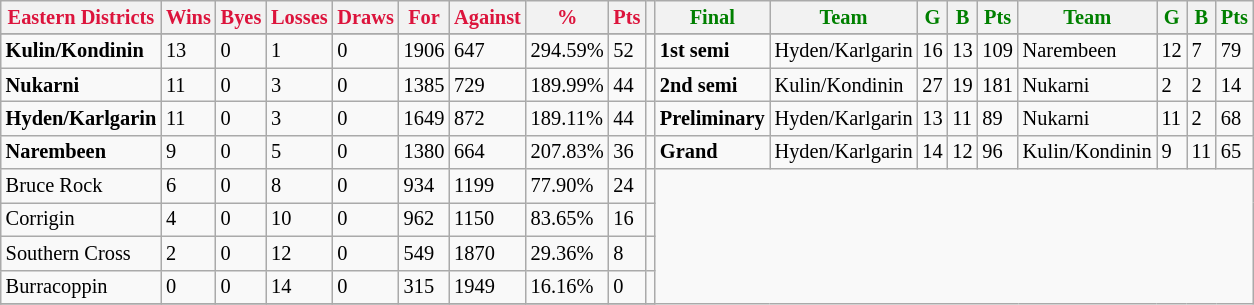<table style="font-size: 85%; text-align: left;" class="wikitable">
<tr>
<th style="color:crimson">Eastern Districts</th>
<th style="color:crimson">Wins</th>
<th style="color:crimson">Byes</th>
<th style="color:crimson">Losses</th>
<th style="color:crimson">Draws</th>
<th style="color:crimson">For</th>
<th style="color:crimson">Against</th>
<th style="color:crimson">%</th>
<th style="color:crimson">Pts</th>
<th></th>
<th style="color:green">Final</th>
<th style="color:green">Team</th>
<th style="color:green">G</th>
<th style="color:green">B</th>
<th style="color:green">Pts</th>
<th style="color:green">Team</th>
<th style="color:green">G</th>
<th style="color:green">B</th>
<th style="color:green">Pts</th>
</tr>
<tr>
</tr>
<tr>
</tr>
<tr>
<td><strong>	Kulin/Kondinin	</strong></td>
<td>13</td>
<td>0</td>
<td>1</td>
<td>0</td>
<td>1906</td>
<td>647</td>
<td>294.59%</td>
<td>52</td>
<td></td>
<td><strong>1st semi</strong></td>
<td>Hyden/Karlgarin</td>
<td>16</td>
<td>13</td>
<td>109</td>
<td>Narembeen</td>
<td>12</td>
<td>7</td>
<td>79</td>
</tr>
<tr>
<td><strong>	Nukarni	</strong></td>
<td>11</td>
<td>0</td>
<td>3</td>
<td>0</td>
<td>1385</td>
<td>729</td>
<td>189.99%</td>
<td>44</td>
<td></td>
<td><strong>2nd semi</strong></td>
<td>Kulin/Kondinin</td>
<td>27</td>
<td>19</td>
<td>181</td>
<td>Nukarni</td>
<td>2</td>
<td>2</td>
<td>14</td>
</tr>
<tr>
<td><strong>	Hyden/Karlgarin	</strong></td>
<td>11</td>
<td>0</td>
<td>3</td>
<td>0</td>
<td>1649</td>
<td>872</td>
<td>189.11%</td>
<td>44</td>
<td></td>
<td><strong>Preliminary</strong></td>
<td>Hyden/Karlgarin</td>
<td>13</td>
<td>11</td>
<td>89</td>
<td>Nukarni</td>
<td>11</td>
<td>2</td>
<td>68</td>
</tr>
<tr>
<td><strong>	Narembeen	</strong></td>
<td>9</td>
<td>0</td>
<td>5</td>
<td>0</td>
<td>1380</td>
<td>664</td>
<td>207.83%</td>
<td>36</td>
<td></td>
<td><strong>Grand</strong></td>
<td>Hyden/Karlgarin</td>
<td>14</td>
<td>12</td>
<td>96</td>
<td>Kulin/Kondinin</td>
<td>9</td>
<td>11</td>
<td>65</td>
</tr>
<tr>
<td>Bruce Rock</td>
<td>6</td>
<td>0</td>
<td>8</td>
<td>0</td>
<td>934</td>
<td>1199</td>
<td>77.90%</td>
<td>24</td>
<td></td>
</tr>
<tr>
<td>Corrigin</td>
<td>4</td>
<td>0</td>
<td>10</td>
<td>0</td>
<td>962</td>
<td>1150</td>
<td>83.65%</td>
<td>16</td>
<td></td>
</tr>
<tr>
<td>Southern Cross</td>
<td>2</td>
<td>0</td>
<td>12</td>
<td>0</td>
<td>549</td>
<td>1870</td>
<td>29.36%</td>
<td>8</td>
<td></td>
</tr>
<tr>
<td>Burracoppin</td>
<td>0</td>
<td>0</td>
<td>14</td>
<td>0</td>
<td>315</td>
<td>1949</td>
<td>16.16%</td>
<td>0</td>
<td></td>
</tr>
<tr>
</tr>
</table>
